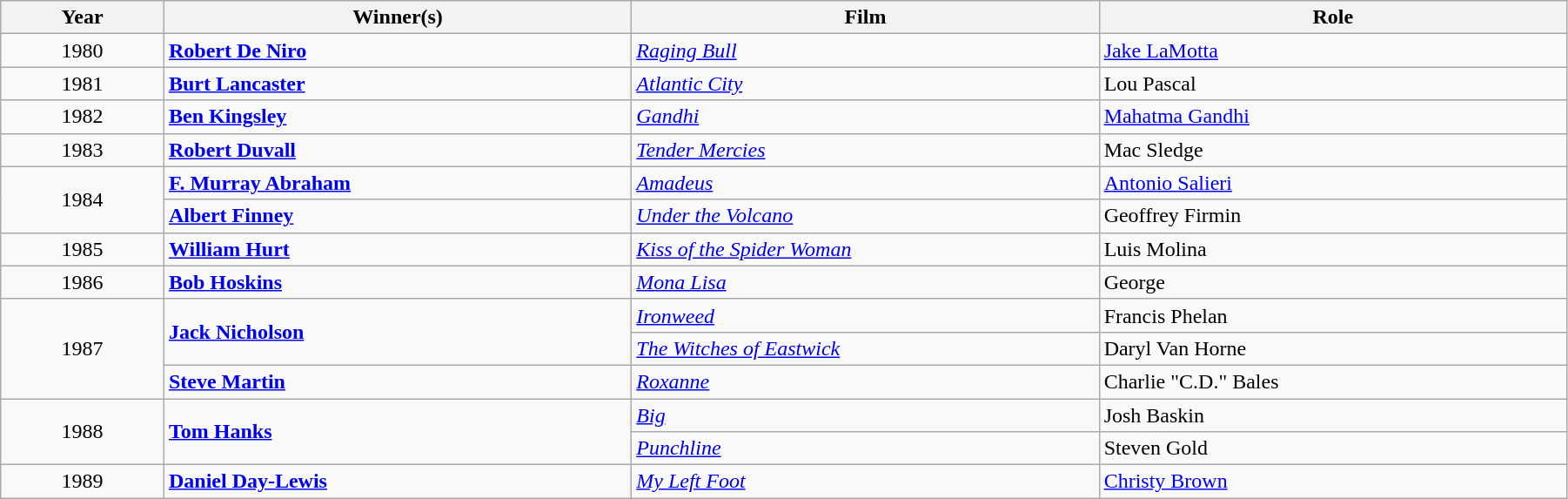<table class="wikitable" width="95%" cellpadding="5">
<tr>
<th width="100"><strong>Year</strong></th>
<th width="300"><strong>Winner(s)</strong></th>
<th width="300"><strong>Film</strong></th>
<th width="300"><strong>Role</strong></th>
</tr>
<tr>
<td style="text-align:center;">1980</td>
<td><strong><a href='#'>Robert De Niro</a></strong></td>
<td><em><a href='#'>Raging Bull</a></em></td>
<td><a href='#'>Jake LaMotta</a></td>
</tr>
<tr>
<td style="text-align:center;">1981</td>
<td><strong><a href='#'>Burt Lancaster</a></strong></td>
<td><em><a href='#'>Atlantic City</a></em></td>
<td>Lou Pascal</td>
</tr>
<tr>
<td style="text-align:center;">1982</td>
<td><strong><a href='#'>Ben Kingsley</a></strong></td>
<td><em><a href='#'>Gandhi</a></em></td>
<td><a href='#'>Mahatma Gandhi</a></td>
</tr>
<tr>
<td style="text-align:center;">1983</td>
<td><strong><a href='#'>Robert Duvall</a></strong></td>
<td><em><a href='#'>Tender Mercies</a></em></td>
<td>Mac Sledge</td>
</tr>
<tr>
<td rowspan="2" style="text-align:center;">1984</td>
<td><strong><a href='#'>F. Murray Abraham</a></strong></td>
<td><em><a href='#'>Amadeus</a></em></td>
<td><a href='#'>Antonio Salieri</a></td>
</tr>
<tr>
<td><strong><a href='#'>Albert Finney</a></strong></td>
<td><em><a href='#'>Under the Volcano</a></em></td>
<td>Geoffrey Firmin</td>
</tr>
<tr>
<td style="text-align:center;">1985</td>
<td><strong><a href='#'>William Hurt</a></strong></td>
<td><em><a href='#'>Kiss of the Spider Woman</a></em></td>
<td>Luis Molina</td>
</tr>
<tr>
<td style="text-align:center;">1986</td>
<td><strong><a href='#'>Bob Hoskins</a></strong></td>
<td><em><a href='#'>Mona Lisa</a></em></td>
<td>George</td>
</tr>
<tr>
<td rowspan="3" style="text-align:center;">1987</td>
<td rowspan="2"><strong><a href='#'>Jack Nicholson</a></strong></td>
<td><em><a href='#'>Ironweed</a></em></td>
<td>Francis Phelan</td>
</tr>
<tr>
<td><em><a href='#'>The Witches of Eastwick</a></em></td>
<td>Daryl Van Horne</td>
</tr>
<tr>
<td><strong><a href='#'>Steve Martin</a></strong></td>
<td><em><a href='#'>Roxanne</a></em></td>
<td>Charlie "C.D." Bales</td>
</tr>
<tr>
<td rowspan="2" style="text-align:center;">1988</td>
<td rowspan="2"><strong><a href='#'>Tom Hanks</a></strong></td>
<td><em><a href='#'>Big</a></em></td>
<td>Josh Baskin</td>
</tr>
<tr>
<td><em><a href='#'>Punchline</a></em></td>
<td>Steven Gold</td>
</tr>
<tr>
<td style="text-align:center;">1989</td>
<td><strong><a href='#'>Daniel Day-Lewis</a></strong></td>
<td><em><a href='#'>My Left Foot</a></em></td>
<td><a href='#'>Christy Brown</a></td>
</tr>
</table>
